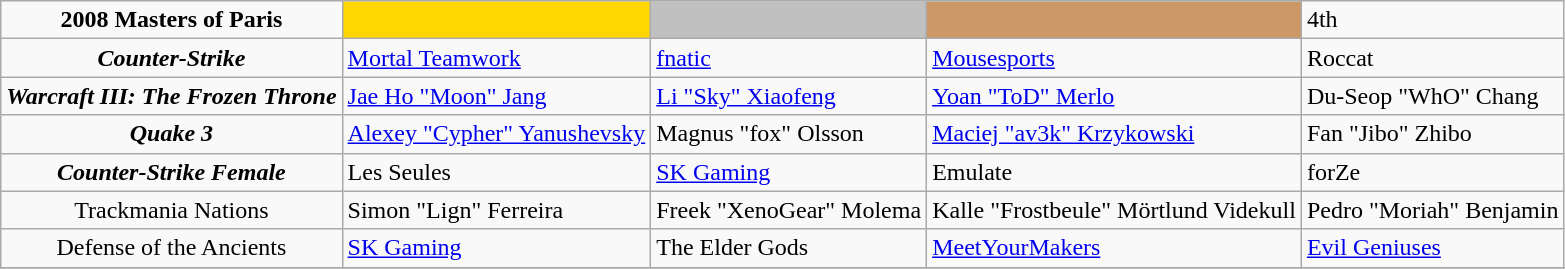<table class="wikitable" style="text-align:left">
<tr>
<td style="text-align:center"><strong>2008 Masters of Paris</strong></td>
<td style="text-align:center" bgcolor="gold"></td>
<td style="text-align:center" bgcolor="silver"></td>
<td style="text-align:center" bgcolor="CC9966"></td>
<td>4th</td>
</tr>
<tr>
<td style="text-align:center"><strong><em>Counter-Strike</em></strong></td>
<td> <a href='#'>Mortal Teamwork</a></td>
<td> <a href='#'>fnatic</a></td>
<td> <a href='#'>Mousesports</a></td>
<td> Roccat</td>
</tr>
<tr>
<td style="text-align:center"><strong><em>Warcraft III: The Frozen Throne</em></strong></td>
<td> <a href='#'>Jae Ho "Moon" Jang</a></td>
<td> <a href='#'>Li "Sky" Xiaofeng</a></td>
<td> <a href='#'>Yoan "ToD" Merlo</a></td>
<td> Du-Seop "WhO" Chang</td>
</tr>
<tr>
<td style="text-align:center"><strong><em>Quake 3</em></strong></td>
<td> <a href='#'>Alexey "Cypher" Yanushevsky</a></td>
<td> Magnus "fox" Olsson</td>
<td> <a href='#'>Maciej "av3k" Krzykowski</a></td>
<td> Fan "Jibo" Zhibo</td>
</tr>
<tr>
<td style="text-align:center"><strong><em>Counter-Strike<em> Female<strong></td>
<td> Les Seules</td>
<td> <a href='#'>SK Gaming</a></td>
<td> Emulate</td>
<td> forZe</td>
</tr>
<tr>
<td style="text-align:center"></em></strong>Trackmania Nations<strong><em></td>
<td> Simon "Lign" Ferreira</td>
<td> Freek "XenoGear" Molema</td>
<td> Kalle "Frostbeule" Mörtlund Videkull</td>
<td> Pedro "Moriah" Benjamin</td>
</tr>
<tr>
<td style="text-align:center"></em></strong>Defense of the Ancients<strong><em></td>
<td> <a href='#'>SK Gaming</a></td>
<td> The Elder Gods</td>
<td> <a href='#'>MeetYourMakers</a></td>
<td> <a href='#'>Evil Geniuses</a></td>
</tr>
<tr>
</tr>
</table>
